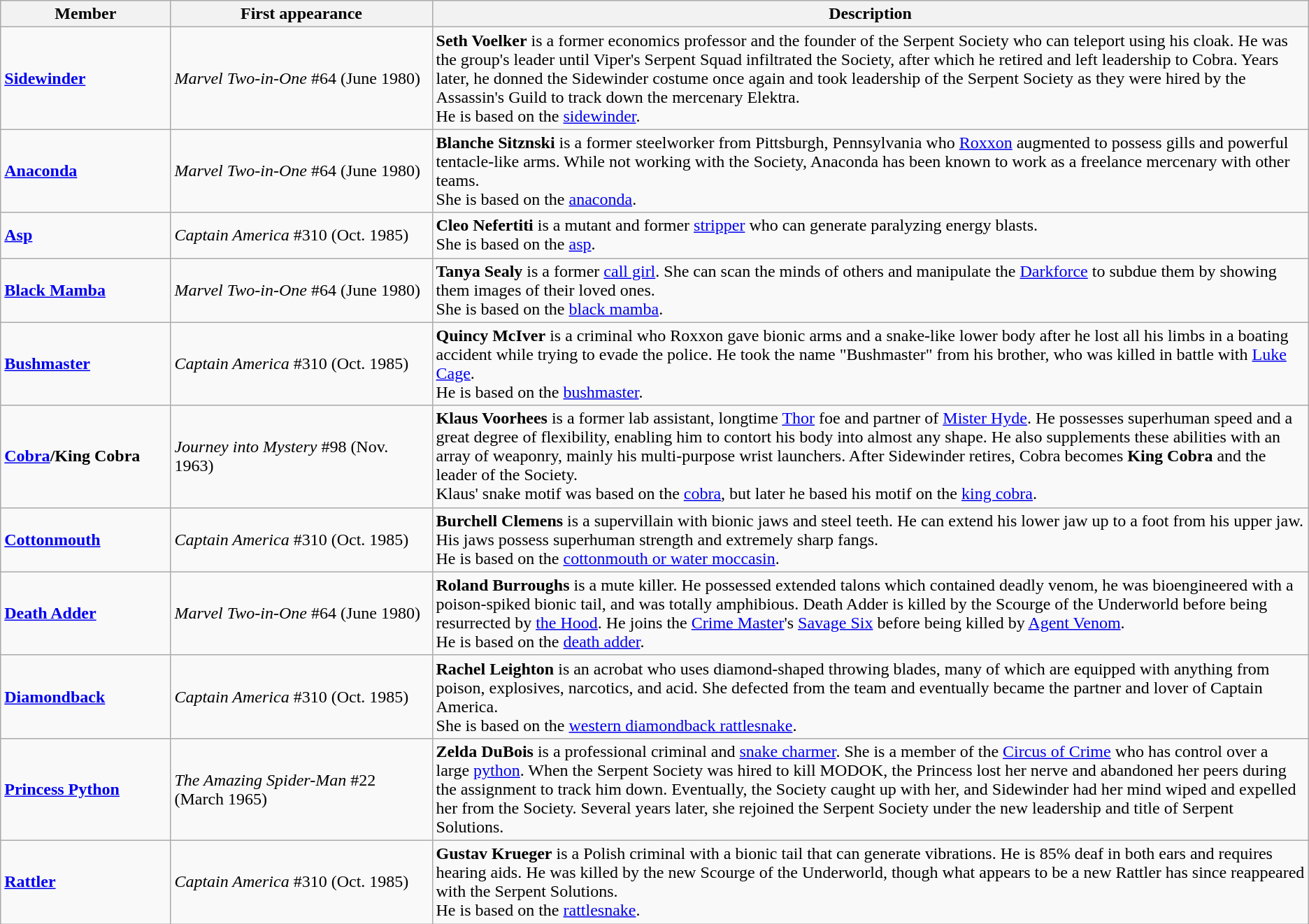<table class="wikitable">
<tr>
<th width="13%">Member</th>
<th width="20%">First appearance</th>
<th width="67%">Description</th>
</tr>
<tr>
<td><strong><a href='#'>Sidewinder</a></strong></td>
<td><em>Marvel Two-in-One</em> #64 (June 1980)</td>
<td><strong>Seth Voelker</strong> is a former economics professor and the founder of the Serpent Society who can teleport using his cloak. He was the group's leader until Viper's Serpent Squad infiltrated the Society, after which he retired and left leadership to Cobra. Years later, he donned the Sidewinder costume once again and took leadership of the Serpent Society as they were hired by the Assassin's Guild to track down the mercenary Elektra.<br>He is based on the <a href='#'>sidewinder</a>.</td>
</tr>
<tr>
<td><strong><a href='#'>Anaconda</a></strong></td>
<td><em>Marvel Two-in-One</em> #64 (June 1980)</td>
<td><strong>Blanche Sitznski</strong> is a former steelworker from Pittsburgh, Pennsylvania who <a href='#'>Roxxon</a> augmented to possess gills and powerful tentacle-like arms. While not working with the Society, Anaconda has been known to work as a freelance mercenary with other teams.<br>She is based on the <a href='#'>anaconda</a>.</td>
</tr>
<tr>
<td><strong><a href='#'>Asp</a></strong></td>
<td><em>Captain America</em> #310 (Oct. 1985)</td>
<td><strong>Cleo Nefertiti</strong> is a mutant and former <a href='#'>stripper</a> who can generate paralyzing energy blasts.<br>She is based on the <a href='#'>asp</a>.</td>
</tr>
<tr>
<td><strong><a href='#'>Black Mamba</a></strong></td>
<td><em>Marvel Two-in-One</em> #64 (June 1980)</td>
<td><strong>Tanya Sealy</strong> is a former <a href='#'>call girl</a>. She can scan the minds of others and manipulate the <a href='#'>Darkforce</a> to subdue them by showing them images of their loved ones.<br>She is based on the <a href='#'>black mamba</a>.</td>
</tr>
<tr>
<td><strong><a href='#'>Bushmaster</a></strong></td>
<td><em>Captain America</em> #310 (Oct. 1985)</td>
<td><strong>Quincy McIver</strong> is a criminal who Roxxon gave bionic arms and a snake-like lower body after he lost all his limbs in a boating accident while trying to evade the police. He took the name "Bushmaster" from his brother, who was killed in battle with <a href='#'>Luke Cage</a>.<br>He is based on the <a href='#'>bushmaster</a>.</td>
</tr>
<tr>
<td><strong><a href='#'>Cobra</a>/King Cobra</strong></td>
<td><em>Journey into Mystery</em> #98 (Nov. 1963)</td>
<td><strong>Klaus Voorhees</strong> is a former lab assistant, longtime <a href='#'>Thor</a> foe and partner of <a href='#'>Mister Hyde</a>. He possesses superhuman speed and a great degree of flexibility, enabling him to contort his body into almost any shape. He also supplements these abilities with an array of weaponry, mainly his multi-purpose wrist launchers. After Sidewinder retires, Cobra becomes <strong>King Cobra</strong> and the leader of the Society.<br>Klaus' snake motif was based on the <a href='#'>cobra</a>, but later he based his motif on the <a href='#'>king cobra</a>.</td>
</tr>
<tr>
<td><strong><a href='#'>Cottonmouth</a></strong></td>
<td><em>Captain America</em> #310 (Oct. 1985)</td>
<td><strong>Burchell Clemens</strong> is a supervillain with bionic jaws and steel teeth. He can extend his lower jaw up to a foot from his upper jaw. His jaws possess superhuman strength and extremely sharp fangs.<br>He is based on the <a href='#'>cottonmouth or water moccasin</a>.</td>
</tr>
<tr>
<td><strong><a href='#'>Death Adder</a></strong></td>
<td><em>Marvel Two-in-One</em> #64 (June 1980)</td>
<td><strong>Roland Burroughs</strong> is a mute killer. He possessed extended talons which contained deadly venom, he was bioengineered with a poison-spiked bionic tail, and was totally amphibious. Death Adder is killed by the Scourge of the Underworld before being resurrected by <a href='#'>the Hood</a>. He joins the <a href='#'>Crime Master</a>'s <a href='#'>Savage Six</a> before being killed by <a href='#'>Agent Venom</a>.<br>He is based on the <a href='#'>death adder</a>.</td>
</tr>
<tr>
<td><strong><a href='#'>Diamondback</a></strong></td>
<td><em>Captain America</em> #310 (Oct. 1985)</td>
<td><strong>Rachel Leighton</strong> is an acrobat who uses diamond-shaped throwing blades, many of which are equipped with anything from poison, explosives, narcotics, and acid. She defected from the team and eventually became the partner and lover of Captain America.<br>She is based on the <a href='#'>western diamondback rattlesnake</a>.</td>
</tr>
<tr>
<td><strong><a href='#'>Princess Python</a></strong></td>
<td><em>The Amazing Spider-Man</em> #22 (March 1965)</td>
<td><strong>Zelda DuBois</strong> is a professional criminal and <a href='#'>snake charmer</a>. She is a member of the <a href='#'>Circus of Crime</a> who has control over a large <a href='#'>python</a>. When the Serpent Society was hired to kill MODOK, the Princess lost her nerve and abandoned her peers during the assignment to track him down. Eventually, the Society caught up with her, and Sidewinder had her mind wiped and expelled her from the Society. Several years later, she rejoined the Serpent Society under the new leadership and title of Serpent Solutions.</td>
</tr>
<tr>
<td><strong><a href='#'>Rattler</a></strong></td>
<td><em>Captain America</em> #310 (Oct. 1985)</td>
<td><strong>Gustav Krueger</strong> is a Polish criminal with a bionic tail that can generate vibrations. He is 85% deaf in both ears and requires hearing aids. He was killed by the new Scourge of the Underworld, though what appears to be a new Rattler has since reappeared with the Serpent Solutions.<br>He is based on the <a href='#'>rattlesnake</a>.</td>
</tr>
</table>
